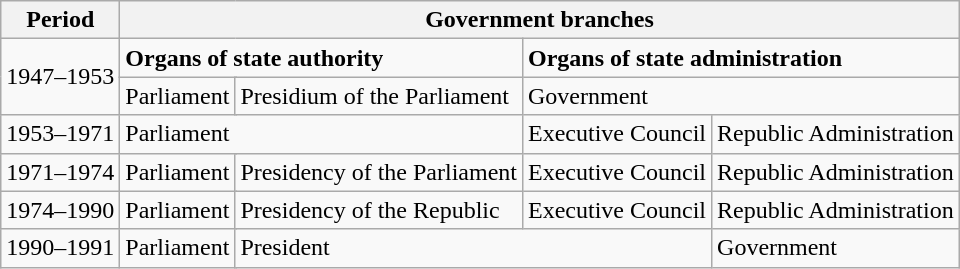<table class="wikitable">
<tr>
<th>Period</th>
<th colspan=15>Government branches</th>
</tr>
<tr>
<td rowspan=2>1947–1953</td>
<td colspan=7.5><strong>Organs of state authority</strong></td>
<td colspan=7.5><strong>Organs of state administration</strong></td>
</tr>
<tr>
<td colspan=3>Parliament</td>
<td colspan=4.5>Presidium of the Parliament</td>
<td colspan=7.5>Government</td>
</tr>
<tr>
<td>1953–1971</td>
<td colspan=7.5>Parliament</td>
<td colspan=3>Executive Council</td>
<td colspan=4.5>Republic Administration</td>
</tr>
<tr>
<td>1971–1974</td>
<td colspan=3>Parliament</td>
<td colspan=4.5>Presidency of the Parliament</td>
<td colspan=3>Executive Council</td>
<td colspan=4.5>Republic Administration</td>
</tr>
<tr>
<td>1974–1990</td>
<td colspan=3>Parliament</td>
<td colspan=4.5>Presidency of the Republic</td>
<td colspan=3>Executive Council</td>
<td colspan=3>Republic Administration</td>
</tr>
<tr>
<td>1990–1991</td>
<td colspan=3>Parliament</td>
<td colspan=7.5>President</td>
<td colspan=3>Government</td>
</tr>
</table>
